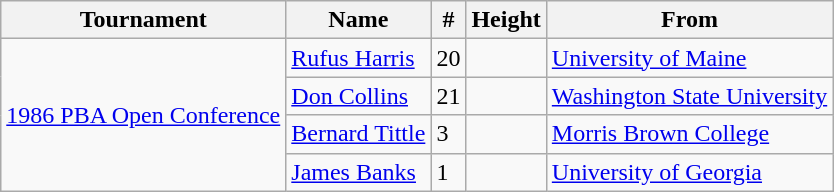<table class="wikitable">
<tr>
<th>Tournament</th>
<th>Name</th>
<th>#</th>
<th>Height</th>
<th>From</th>
</tr>
<tr>
<td rowspan=4><a href='#'>1986 PBA Open Conference</a></td>
<td><a href='#'>Rufus Harris</a></td>
<td>20</td>
<td></td>
<td><a href='#'>University of Maine</a></td>
</tr>
<tr>
<td><a href='#'>Don Collins</a></td>
<td>21</td>
<td></td>
<td><a href='#'>Washington State University</a></td>
</tr>
<tr>
<td><a href='#'>Bernard Tittle</a></td>
<td>3</td>
<td></td>
<td><a href='#'>Morris Brown College</a></td>
</tr>
<tr>
<td><a href='#'>James Banks</a></td>
<td>1</td>
<td></td>
<td><a href='#'>University of Georgia</a></td>
</tr>
</table>
